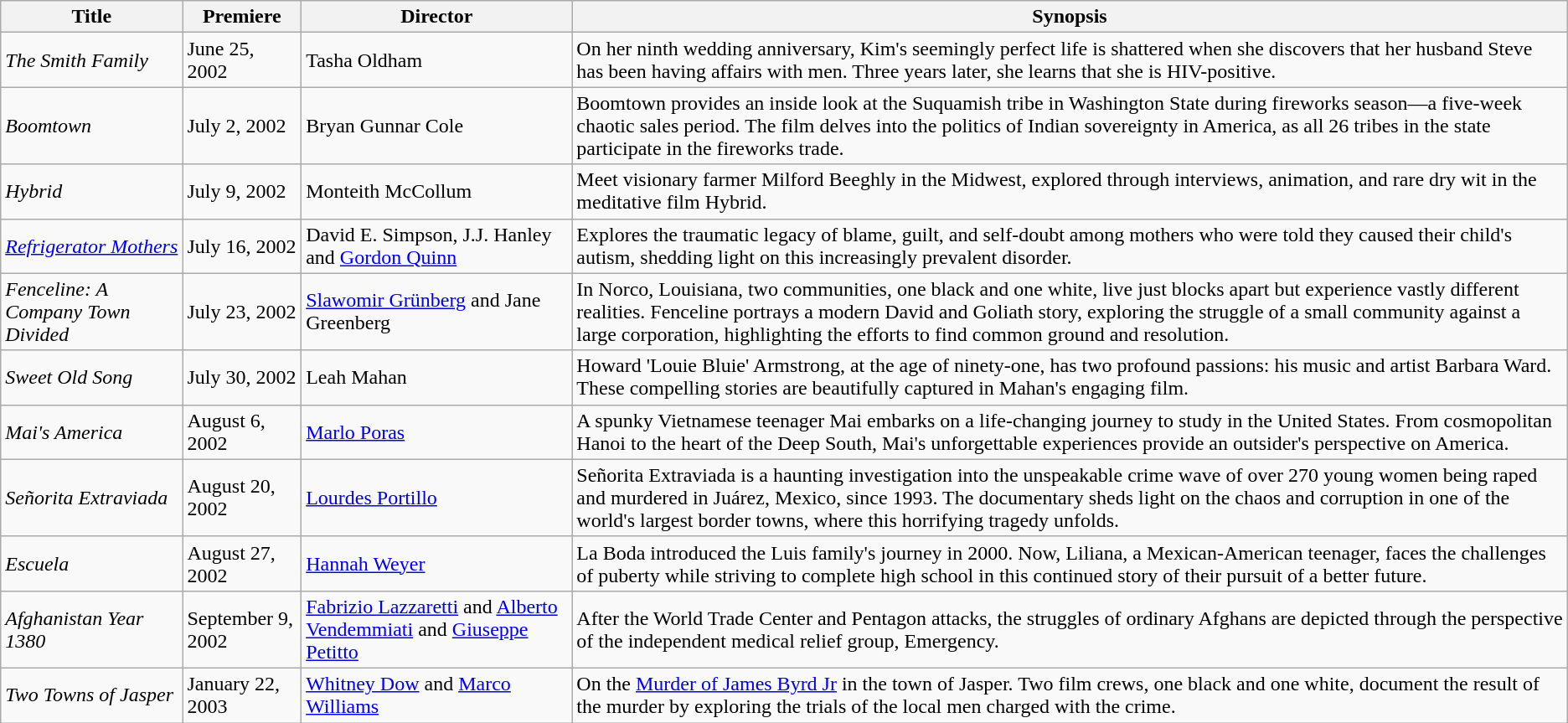<table class="wikitable sortable">
<tr>
<th>Title</th>
<th>Premiere</th>
<th>Director</th>
<th>Synopsis</th>
</tr>
<tr>
<td><em>The Smith Family</em></td>
<td>June 25, 2002</td>
<td>Tasha Oldham</td>
<td>On her ninth wedding anniversary, Kim's seemingly perfect life is shattered when she discovers that her husband Steve has been having affairs with men. Three years later, she learns that she is HIV-positive.</td>
</tr>
<tr>
<td><em>Boomtown</em></td>
<td>July 2, 2002</td>
<td>Bryan Gunnar Cole</td>
<td>Boomtown provides an inside look at the Suquamish tribe in Washington State during fireworks season—a five-week chaotic sales period. The film delves into the politics of Indian sovereignty in America, as all 26 tribes in the state participate in the fireworks trade.</td>
</tr>
<tr>
<td><em>Hybrid</em></td>
<td>July 9, 2002</td>
<td>Monteith McCollum</td>
<td>Meet visionary farmer Milford Beeghly in the Midwest, explored through interviews, animation, and rare dry wit in the meditative film Hybrid.</td>
</tr>
<tr>
<td><em><a href='#'>Refrigerator Mothers</a></em></td>
<td>July 16, 2002</td>
<td>David E. Simpson, J.J. Hanley and <a href='#'>Gordon Quinn</a></td>
<td>Explores the traumatic legacy of blame, guilt, and self-doubt among mothers who were told they caused their child's autism, shedding light on this increasingly prevalent disorder.</td>
</tr>
<tr>
<td><em>Fenceline: A Company Town Divided</em></td>
<td>July 23, 2002</td>
<td><a href='#'>Slawomir Grünberg</a> and Jane Greenberg</td>
<td>In Norco, Louisiana, two communities, one black and one white, live just blocks apart but experience vastly different realities. Fenceline portrays a modern David and Goliath story, exploring the struggle of a small community against a large corporation, highlighting the efforts to find common ground and resolution.</td>
</tr>
<tr>
<td><em>Sweet Old Song</em></td>
<td>July 30, 2002</td>
<td>Leah Mahan</td>
<td>Howard 'Louie Bluie' Armstrong, at the age of ninety-one, has two profound passions: his music and artist Barbara Ward. These compelling stories are beautifully captured in Mahan's engaging film.</td>
</tr>
<tr>
<td><em>Mai's America</em></td>
<td>August 6, 2002</td>
<td><a href='#'>Marlo Poras</a></td>
<td>A spunky Vietnamese teenager Mai embarks on a life-changing journey to study in the United States. From cosmopolitan Hanoi to the heart of the Deep South, Mai's unforgettable experiences provide an outsider's perspective on America.</td>
</tr>
<tr>
<td><em>Señorita Extraviada</em></td>
<td>August 20, 2002</td>
<td><a href='#'>Lourdes Portillo</a></td>
<td>Señorita Extraviada is a haunting investigation into the unspeakable crime wave of over 270 young women being raped and murdered in Juárez, Mexico, since 1993. The documentary sheds light on the chaos and corruption in one of the world's largest border towns, where this horrifying tragedy unfolds.</td>
</tr>
<tr>
<td><em>Escuela</em></td>
<td>August 27, 2002</td>
<td><a href='#'>Hannah Weyer</a></td>
<td>La Boda introduced the Luis family's journey in 2000. Now, Liliana, a Mexican-American teenager, faces the challenges of puberty while striving to complete high school in this continued story of their pursuit of a better future.</td>
</tr>
<tr>
<td><em>Afghanistan Year 1380</em></td>
<td>September 9, 2002</td>
<td><a href='#'>Fabrizio Lazzaretti</a> and <a href='#'>Alberto Vendemmiati</a> and <a href='#'>Giuseppe Petitto</a></td>
<td>After the World Trade Center and Pentagon attacks, the struggles of ordinary Afghans are depicted through the perspective of the independent medical relief group, Emergency.</td>
</tr>
<tr>
<td><em>Two Towns of Jasper</em></td>
<td>January 22, 2003</td>
<td><a href='#'>Whitney Dow</a> and <a href='#'>Marco Williams</a></td>
<td>On the <a href='#'>Murder of James Byrd Jr</a> in the town of Jasper. Two film crews, one black and one white,  document the result of the murder by exploring the trials of the local men charged with the crime.</td>
</tr>
</table>
